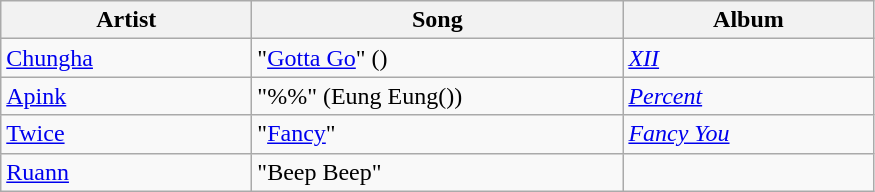<table class="wikitable sortable">
<tr>
<th style="width:10em;">Artist</th>
<th style="width:15em;">Song</th>
<th style="width:10em;">Album</th>
</tr>
<tr>
<td><a href='#'>Chungha</a></td>
<td>"<a href='#'>Gotta Go</a>" ()</td>
<td><em><a href='#'>XII</a></em></td>
</tr>
<tr>
<td><a href='#'>Apink</a></td>
<td>"%%" (Eung Eung())</td>
<td><em><a href='#'>Percent</a></em></td>
</tr>
<tr>
<td><a href='#'>Twice</a></td>
<td>"<a href='#'>Fancy</a>"</td>
<td><em><a href='#'>Fancy You</a></em></td>
</tr>
<tr>
<td><a href='#'>Ruann</a></td>
<td>"Beep Beep"</td>
<td></td>
</tr>
</table>
